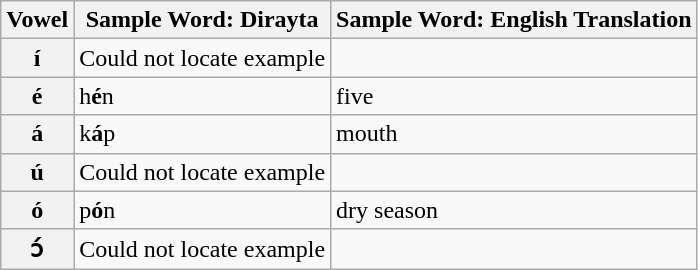<table class="wikitable">
<tr>
<th>Vowel</th>
<th>Sample Word: Dirayta</th>
<th>Sample Word: English Translation</th>
</tr>
<tr>
<th>í</th>
<td>Could not locate example</td>
<td></td>
</tr>
<tr>
<th>é</th>
<td>h<strong>é</strong>n</td>
<td>five</td>
</tr>
<tr>
<th>á</th>
<td>k<strong>á</strong>p</td>
<td>mouth</td>
</tr>
<tr>
<th>ú</th>
<td>Could not locate example</td>
<td></td>
</tr>
<tr>
<th>ó</th>
<td>p<strong>ó</strong>n</td>
<td>dry season</td>
</tr>
<tr>
<th>ɔ́</th>
<td>Could not locate example</td>
<td></td>
</tr>
</table>
